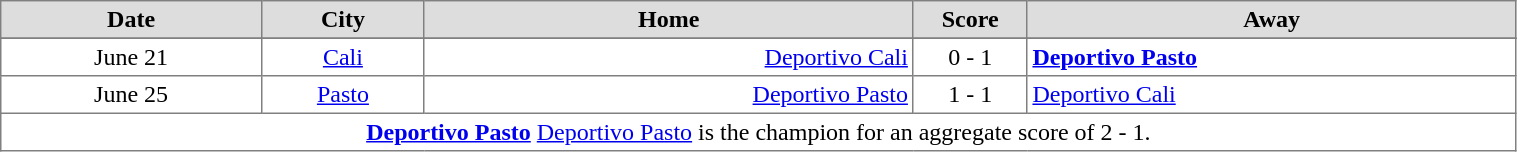<table border=1 style="border-collapse:collapse; font-size:100%;" cellpadding=3 cellspacing=0 width=80%>
<tr bgcolor=#DDDDDD align=center>
<th width=16%>Date</th>
<th width=10%>City</th>
<th width=30%>Home</th>
<th width=7%>Score</th>
<th width=30%>Away</th>
</tr>
<tr bgcolor=#DDDDDD>
</tr>
<tr align=center bgcolor=#ffffff>
<td>June 21</td>
<td><a href='#'>Cali</a></td>
<td style="text-align:right;"><a href='#'>Deportivo Cali</a></td>
<td>0 - 1</td>
<td style="text-align:left;"><strong><a href='#'>Deportivo Pasto</a></strong></td>
</tr>
<tr align=center bgcolor=#ffffff>
<td>June 25</td>
<td><a href='#'>Pasto</a></td>
<td style="text-align:right;"><a href='#'>Deportivo Pasto</a></td>
<td>1 - 1</td>
<td style="text-align:left;"><a href='#'>Deportivo Cali</a></td>
</tr>
<tr align=center bgcolor=#ffffff>
<td colspan=5><strong><a href='#'>Deportivo Pasto</a></strong> <a href='#'>Deportivo Pasto</a> is the champion for an aggregate score of 2 - 1.</td>
</tr>
</table>
